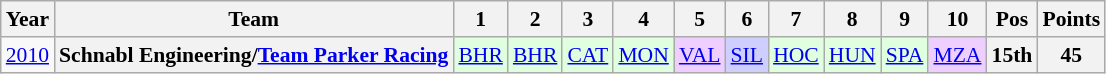<table class="wikitable" style="text-align:center; font-size:90%">
<tr>
<th>Year</th>
<th>Team</th>
<th>1</th>
<th>2</th>
<th>3</th>
<th>4</th>
<th>5</th>
<th>6</th>
<th>7</th>
<th>8</th>
<th>9</th>
<th>10</th>
<th>Pos</th>
<th>Points</th>
</tr>
<tr>
<td><a href='#'>2010</a></td>
<th>Schnabl Engineering/<a href='#'>Team Parker Racing</a></th>
<td style="background:#DFFFDF;"><a href='#'>BHR</a><br></td>
<td style="background:#DFFFDF;"><a href='#'>BHR</a><br></td>
<td style="background:#DFFFDF;"><a href='#'>CAT</a><br></td>
<td style="background:#DFFFDF;"><a href='#'>MON</a><br></td>
<td style="background:#EFCFFF;"><a href='#'>VAL</a><br></td>
<td style="background:#CFCFFF;"><a href='#'>SIL</a><br></td>
<td style="background:#DFFFDF;"><a href='#'>HOC</a><br></td>
<td style="background:#DFFFDF;"><a href='#'>HUN</a><br></td>
<td style="background:#DFFFDF;"><a href='#'>SPA</a><br></td>
<td style="background:#EFCFFF;"><a href='#'>MZA</a><br></td>
<th><strong>15th</strong></th>
<th><strong>45</strong></th>
</tr>
</table>
